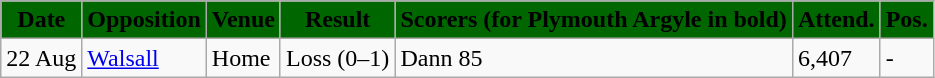<table class="wikitable">
<tr>
<th style="background:#006600"><span><strong>Date</strong></span></th>
<th style="background:#006600"><span><strong>Opposition</strong></span></th>
<th style="background:#006600"><span><strong>Venue</strong></span></th>
<th style="background:#006600"><span><strong>Result</strong></span></th>
<th style="background:#006600"><span><strong>Scorers (for Plymouth Argyle in bold)</strong></span></th>
<th style="background:#006600"><span><strong>Attend.</strong></span></th>
<th style="background:#006600"><span><strong>Pos.</strong></span></th>
</tr>
<tr>
<td>22 Aug</td>
<td><a href='#'>Walsall</a></td>
<td>Home</td>
<td>Loss (0–1)</td>
<td>Dann 85</td>
<td>6,407</td>
<td>-</td>
</tr>
</table>
